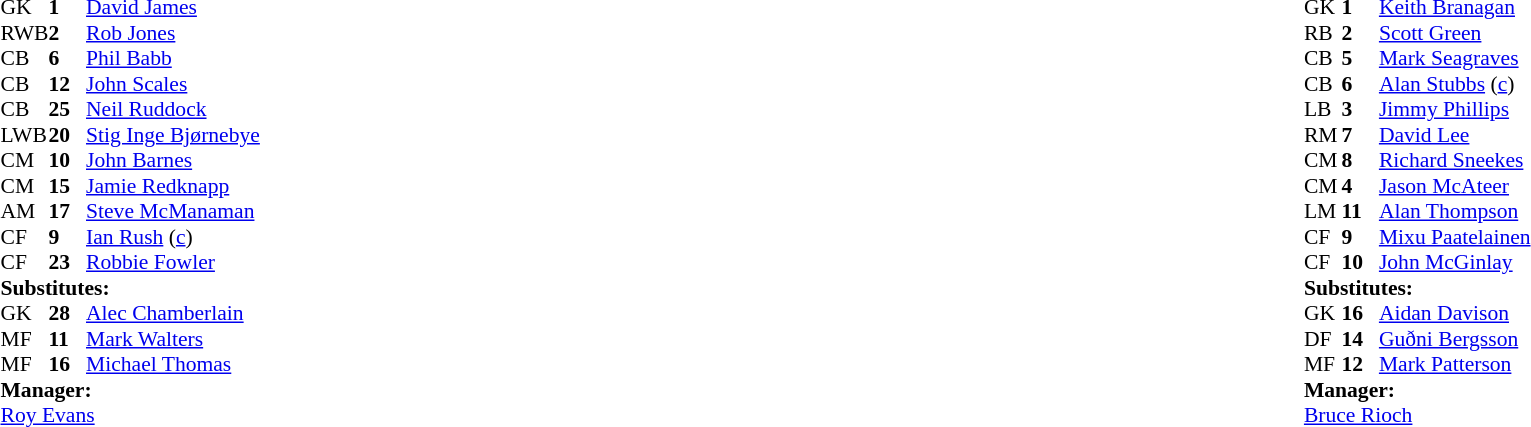<table width=100%>
<tr>
<td valign=top width=50%><br><table style=font-size:90% cellspacing=0 cellpadding=0>
<tr>
<th width=25></th>
<th width=25></th>
</tr>
<tr>
<td>GK</td>
<td><strong>1</strong></td>
<td> <a href='#'>David James</a></td>
</tr>
<tr>
<td>RWB</td>
<td><strong>2</strong></td>
<td> <a href='#'>Rob Jones</a></td>
<td></td>
</tr>
<tr>
<td>CB</td>
<td><strong>6</strong></td>
<td> <a href='#'>Phil Babb</a></td>
<td></td>
</tr>
<tr>
<td>CB</td>
<td><strong>12</strong></td>
<td> <a href='#'>John Scales</a></td>
</tr>
<tr>
<td>CB</td>
<td><strong>25</strong></td>
<td> <a href='#'>Neil Ruddock</a></td>
</tr>
<tr>
<td>LWB</td>
<td><strong>20</strong></td>
<td> <a href='#'>Stig Inge Bjørnebye</a></td>
<td></td>
</tr>
<tr>
<td>CM</td>
<td><strong>10</strong></td>
<td> <a href='#'>John Barnes</a></td>
</tr>
<tr>
<td>CM</td>
<td><strong>15</strong></td>
<td> <a href='#'>Jamie Redknapp</a></td>
</tr>
<tr>
<td>AM</td>
<td><strong>17</strong></td>
<td> <a href='#'>Steve McManaman</a></td>
</tr>
<tr>
<td>CF</td>
<td><strong>9</strong></td>
<td> <a href='#'>Ian Rush</a> (<a href='#'>c</a>)</td>
</tr>
<tr>
<td>CF</td>
<td><strong>23</strong></td>
<td> <a href='#'>Robbie Fowler</a></td>
</tr>
<tr>
<td colspan=3><strong>Substitutes:</strong></td>
</tr>
<tr>
<td>GK</td>
<td><strong>28</strong></td>
<td> <a href='#'>Alec Chamberlain</a></td>
</tr>
<tr>
<td>MF</td>
<td><strong>11</strong></td>
<td> <a href='#'>Mark Walters</a></td>
</tr>
<tr>
<td>MF</td>
<td><strong>16</strong></td>
<td> <a href='#'>Michael Thomas</a></td>
</tr>
<tr>
<td colspan=3><strong>Manager:</strong></td>
</tr>
<tr>
<td colspan=4> <a href='#'>Roy Evans</a></td>
</tr>
</table>
</td>
<td valign=top width=50%><br><table style=font-size:90% cellspacing=0 cellpadding=0 align=center>
<tr>
<th width=25></th>
<th width=25></th>
</tr>
<tr>
<td>GK</td>
<td><strong>1</strong></td>
<td> <a href='#'>Keith Branagan</a></td>
</tr>
<tr>
<td>RB</td>
<td><strong>2</strong></td>
<td> <a href='#'>Scott Green</a></td>
<td></td>
<td></td>
</tr>
<tr>
<td>CB</td>
<td><strong>5</strong></td>
<td> <a href='#'>Mark Seagraves</a></td>
</tr>
<tr>
<td>CB</td>
<td><strong>6</strong></td>
<td> <a href='#'>Alan Stubbs</a> (<a href='#'>c</a>)</td>
</tr>
<tr>
<td>LB</td>
<td><strong>3</strong></td>
<td> <a href='#'>Jimmy Phillips</a></td>
</tr>
<tr>
<td>RM</td>
<td><strong>7</strong></td>
<td> <a href='#'>David Lee</a></td>
</tr>
<tr>
<td>CM</td>
<td><strong>8</strong></td>
<td> <a href='#'>Richard Sneekes</a></td>
</tr>
<tr>
<td>CM</td>
<td><strong>4</strong></td>
<td> <a href='#'>Jason McAteer</a></td>
</tr>
<tr>
<td>LM</td>
<td><strong>11</strong></td>
<td> <a href='#'>Alan Thompson</a></td>
<td></td>
</tr>
<tr>
<td>CF</td>
<td><strong>9</strong></td>
<td> <a href='#'>Mixu Paatelainen</a></td>
</tr>
<tr>
<td>CF</td>
<td><strong>10</strong></td>
<td> <a href='#'>John McGinlay</a></td>
</tr>
<tr>
<td colspan=3><strong>Substitutes:</strong></td>
</tr>
<tr>
<td>GK</td>
<td><strong>16</strong></td>
<td> <a href='#'>Aidan Davison</a></td>
</tr>
<tr>
<td>DF</td>
<td><strong>14</strong></td>
<td> <a href='#'>Guðni Bergsson</a></td>
<td></td>
<td></td>
</tr>
<tr>
<td>MF</td>
<td><strong>12</strong></td>
<td> <a href='#'>Mark Patterson</a></td>
</tr>
<tr>
<td colspan=3><strong>Manager:</strong></td>
</tr>
<tr>
<td colspan=4> <a href='#'>Bruce Rioch</a></td>
</tr>
</table>
</td>
</tr>
</table>
